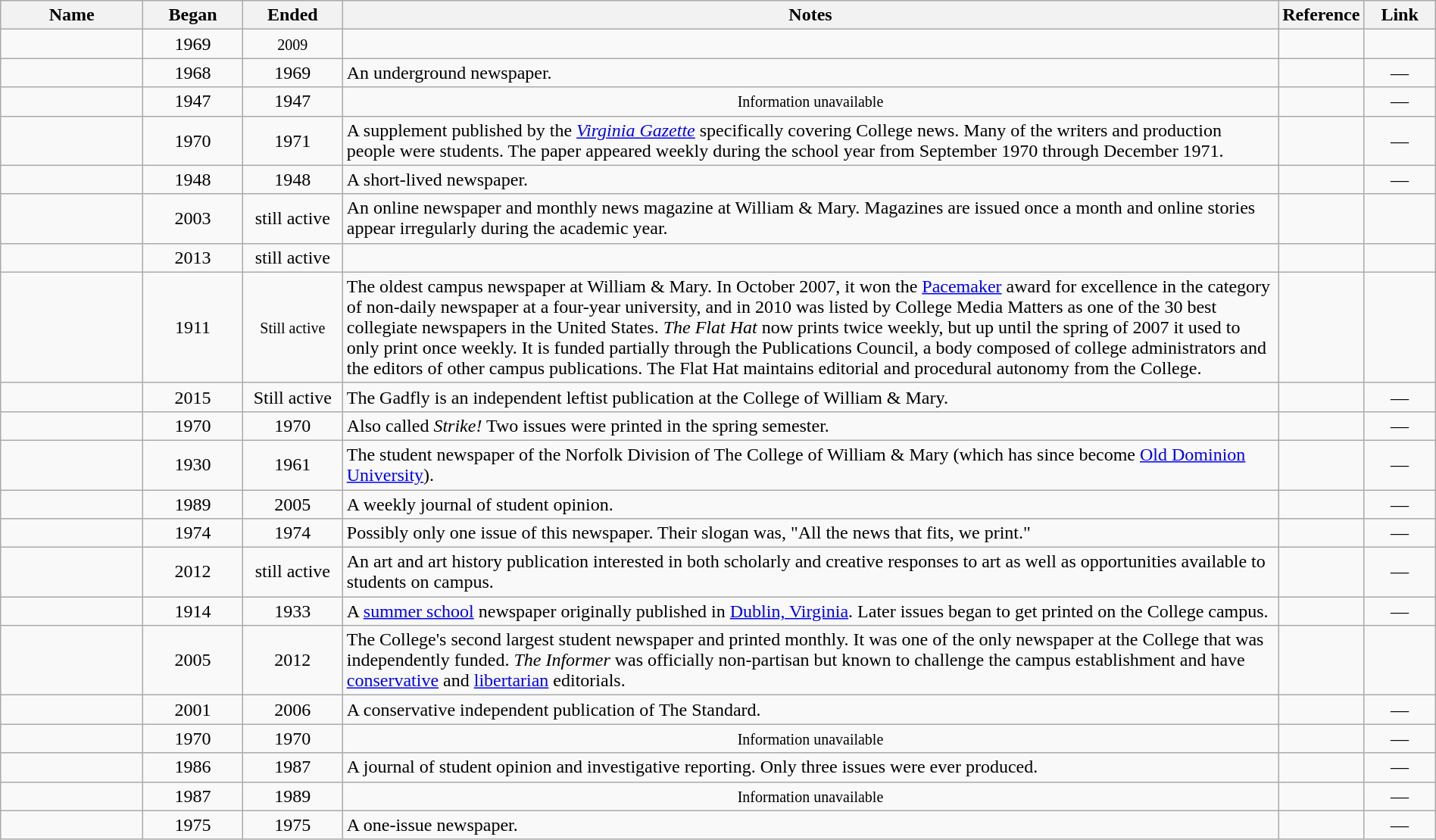<table class="wikitable sortable" style="width:100%">
<tr>
<th style="width:10%;">Name</th>
<th style="width:7%;">Began</th>
<th style="width:7%;">Ended</th>
<th style="width:66%;" class="unsortable">Notes</th>
<th style="width:5%;" class="unsortable">Reference</th>
<th style="width:5%;" class="unsortable">Link</th>
</tr>
<tr>
<td style="text-align:center;"><em></em></td>
<td style="text-align:center;">1969</td>
<td style="text-align:center;"><small>2009</small></td>
<td></td>
<td style="text-align:center;"></td>
<td style="text-align:center;"></td>
</tr>
<tr>
<td style="text-align:center;"><em></em></td>
<td style="text-align:center;">1968</td>
<td style="text-align:center;">1969</td>
<td>An underground newspaper.</td>
<td style="text-align:center;"></td>
<td style="text-align:center;">—</td>
</tr>
<tr>
<td style="text-align:center;"><em></em></td>
<td style="text-align:center;">1947</td>
<td style="text-align:center;">1947</td>
<td style="text-align:center;"><small>Information unavailable</small></td>
<td style="text-align:center;"></td>
<td style="text-align:center;">—</td>
</tr>
<tr>
<td style="text-align:center;"><em></em></td>
<td style="text-align:center;">1970</td>
<td style="text-align:center;">1971</td>
<td>A supplement published by the <em><a href='#'>Virginia Gazette</a></em> specifically covering College news. Many of the writers and production people were students. The paper appeared weekly during the school year from September 1970 through December 1971.</td>
<td style="text-align:center;"></td>
<td style="text-align:center;">—</td>
</tr>
<tr>
<td style="text-align:center;"><em></em></td>
<td style="text-align:center;">1948</td>
<td style="text-align:center;">1948</td>
<td>A short-lived newspaper.</td>
<td style="text-align:center;"></td>
<td style="text-align:center;">—</td>
</tr>
<tr>
<td style="text-align:center;"><em></em></td>
<td style="text-align:center;">2003</td>
<td style="text-align:center;">still active</td>
<td>An online newspaper and monthly news magazine at William & Mary. Magazines are issued once a month and online stories appear irregularly during the academic year.</td>
<td style="text-align:center;"></td>
<td style="text-align:center;"></td>
</tr>
<tr>
<td style="text-align:center;"><em></em></td>
<td style="text-align:center;">2013</td>
<td style="text-align:center;">still active</td>
<td></td>
<td style="text-align:center;"></td>
<td style="text-align:center;"></td>
</tr>
<tr>
<td style="text-align:center;"><em></em></td>
<td style="text-align:center;">1911</td>
<td style="text-align:center;"><small>Still active</small></td>
<td>The oldest campus newspaper at William & Mary. In October 2007, it won the <a href='#'>Pacemaker</a> award for excellence in the category of non-daily newspaper at a four-year university, and in 2010 was listed by College Media Matters as one of the 30 best collegiate newspapers in the United States. <em>The Flat Hat</em> now prints twice weekly, but up until the spring of 2007 it used to only print once weekly. It is funded partially through the Publications Council, a body composed of college administrators and the editors of other campus publications. The Flat Hat maintains editorial and procedural autonomy from the College.</td>
<td style="text-align:center;"></td>
<td style="text-align:center;"></td>
</tr>
<tr>
<td style="text-align:center;"><em></em></td>
<td style="text-align:center;">2015</td>
<td style="text-align:center;">Still active</td>
<td>The Gadfly is an independent leftist publication at the College of William & Mary.</td>
<td style="text-align:center;"></td>
<td style="text-align:center;">—</td>
</tr>
<tr>
<td style="text-align:center;"><em></em></td>
<td style="text-align:center;">1970</td>
<td style="text-align:center;">1970</td>
<td>Also called <em>Strike!</em> Two issues were printed in the spring semester.</td>
<td style="text-align:center;"></td>
<td style="text-align:center;">—</td>
</tr>
<tr>
<td style="text-align:center;"><em></em></td>
<td style="text-align:center;">1930</td>
<td style="text-align:center;">1961</td>
<td>The student newspaper of the Norfolk Division of The College of William & Mary (which has since become <a href='#'>Old Dominion University</a>).</td>
<td style="text-align:center;"></td>
<td style="text-align:center;">—</td>
</tr>
<tr>
<td style="text-align:center;"><em></em></td>
<td style="text-align:center;">1989</td>
<td style="text-align:center;">2005</td>
<td>A weekly journal of student opinion.</td>
<td style="text-align:center;"></td>
<td style="text-align:center;">—</td>
</tr>
<tr>
<td style="text-align:center;"><em></em></td>
<td style="text-align:center;">1974</td>
<td style="text-align:center;">1974</td>
<td>Possibly only one issue of this newspaper. Their slogan was, "All the news that fits, we print."</td>
<td style="text-align:center;"></td>
<td style="text-align:center;">—</td>
</tr>
<tr>
<td style="text-align:center;"><em></em></td>
<td style="text-align:center;">2012</td>
<td style="text-align:center;">still active</td>
<td>An art and art history publication interested in both scholarly and creative responses to art as well as opportunities available to students on campus.</td>
<td style="text-align:center;"></td>
<td style="text-align:center;">—</td>
</tr>
<tr>
<td style="text-align:center;"><em></em></td>
<td style="text-align:center;">1914</td>
<td style="text-align:center;">1933</td>
<td>A <a href='#'>summer school</a> newspaper originally published in <a href='#'>Dublin, Virginia</a>. Later issues began to get printed on the College campus.</td>
<td style="text-align:center;"></td>
<td style="text-align:center;">—</td>
</tr>
<tr>
<td style="text-align:center;"><em></em></td>
<td style="text-align:center;">2005</td>
<td style="text-align:center;">2012</td>
<td>The College's second largest student newspaper and printed monthly. It was one of the only newspaper at the College that was independently funded. <em>The Informer</em> was officially non-partisan but known to challenge the campus establishment and have <a href='#'>conservative</a> and <a href='#'>libertarian</a> editorials.</td>
<td style="text-align:center;"></td>
<td style="text-align:center;"></td>
</tr>
<tr>
<td style="text-align:center;"><em></em></td>
<td style="text-align:center;">2001</td>
<td style="text-align:center;">2006</td>
<td>A conservative independent publication of The Standard.</td>
<td style="text-align:center;"></td>
<td style="text-align:center;">—</td>
</tr>
<tr>
<td style="text-align:center;"><em></em></td>
<td style="text-align:center;">1970</td>
<td style="text-align:center;">1970</td>
<td style="text-align:center;"><small>Information unavailable</small></td>
<td style="text-align:center;"></td>
<td style="text-align:center;">—</td>
</tr>
<tr>
<td style="text-align:center;"><em></em></td>
<td style="text-align:center;">1986</td>
<td style="text-align:center;">1987</td>
<td>A journal of student opinion and investigative reporting. Only three issues were ever produced.</td>
<td style="text-align:center;"></td>
<td style="text-align:center;">—</td>
</tr>
<tr>
<td style="text-align:center;"><em></em></td>
<td style="text-align:center;">1987</td>
<td style="text-align:center;">1989</td>
<td style="text-align:center;"><small>Information unavailable</small></td>
<td style="text-align:center;"></td>
<td style="text-align:center;">—</td>
</tr>
<tr>
<td style="text-align:center;"><em></em></td>
<td style="text-align:center;">1975</td>
<td style="text-align:center;">1975</td>
<td>A one-issue newspaper.</td>
<td style="text-align:center;"></td>
<td style="text-align:center;">—</td>
</tr>
</table>
